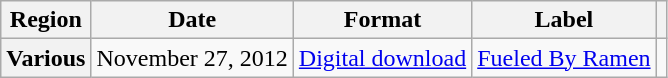<table class="wikitable plainrowheaders">
<tr>
<th scope="col">Region</th>
<th scope="col">Date</th>
<th scope="col">Format</th>
<th scope="col">Label</th>
<th scope="col"></th>
</tr>
<tr>
<th scope="row">Various</th>
<td>November 27, 2012</td>
<td><a href='#'>Digital download</a></td>
<td><a href='#'>Fueled By Ramen</a></td>
<td align="center"></td>
</tr>
</table>
